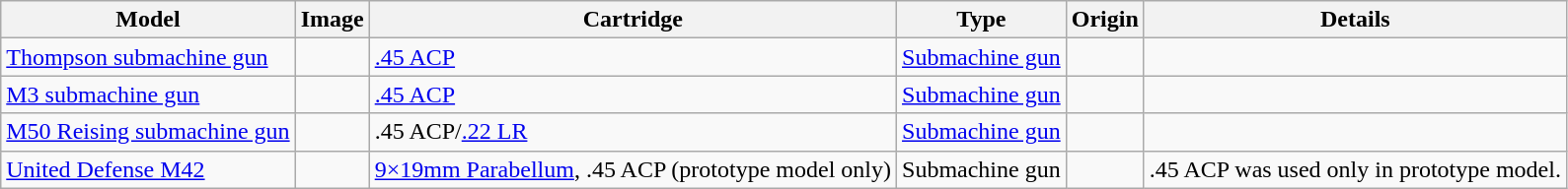<table class="wikitable">
<tr>
<th>Model</th>
<th>Image</th>
<th>Cartridge</th>
<th>Type</th>
<th>Origin</th>
<th>Details</th>
</tr>
<tr>
<td><a href='#'>Thompson submachine gun</a></td>
<td></td>
<td><a href='#'>.45 ACP</a></td>
<td><a href='#'>Submachine gun</a></td>
<td></td>
<td></td>
</tr>
<tr>
<td><a href='#'>M3 submachine gun</a></td>
<td></td>
<td><a href='#'>.45 ACP</a></td>
<td><a href='#'>Submachine gun</a></td>
<td></td>
<td></td>
</tr>
<tr>
<td><a href='#'>M50 Reising submachine gun</a></td>
<td></td>
<td>.45 ACP/<a href='#'>.22 LR</a></td>
<td><a href='#'>Submachine gun</a></td>
<td></td>
<td></td>
</tr>
<tr>
<td><a href='#'>United Defense M42</a></td>
<td></td>
<td><a href='#'>9×19mm Parabellum</a>, .45 ACP (prototype model only)</td>
<td>Submachine gun</td>
<td></td>
<td>.45 ACP was used only in prototype model.</td>
</tr>
</table>
